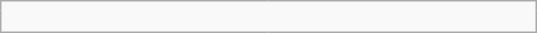<table class="wikitable floatright" style="margin-left:1em; margin-right:0; width:358px;">
<tr>
<td style="border: 0;"></td>
<td style="border: 0;"></td>
</tr>
<tr>
<td colspan="2" style="border: 0; font-size: 88%; line-height: 1.0em; padding: 0.5em;"></td>
</tr>
</table>
